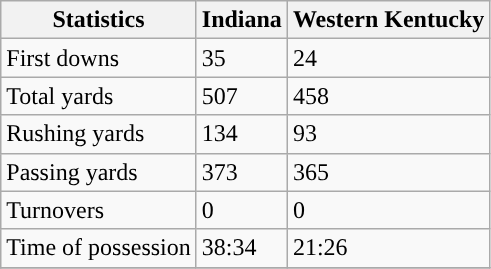<table class="wikitable">
<tr>
<th>Statistics</th>
<th>Indiana</th>
<th>Western Kentucky</th>
</tr>
<tr>
<td>First downs</td>
<td>35</td>
<td>24</td>
</tr>
<tr>
<td>Total yards</td>
<td>507</td>
<td>458</td>
</tr>
<tr>
<td>Rushing yards</td>
<td>134</td>
<td>93</td>
</tr>
<tr>
<td>Passing yards</td>
<td>373</td>
<td>365</td>
</tr>
<tr>
<td>Turnovers</td>
<td>0</td>
<td>0</td>
</tr>
<tr>
<td>Time of possession</td>
<td>38:34</td>
<td>21:26</td>
</tr>
<tr>
</tr>
</table>
